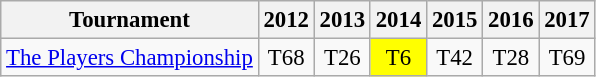<table class="wikitable" style="font-size:95%;text-align:center;">
<tr>
<th>Tournament</th>
<th>2012</th>
<th>2013</th>
<th>2014</th>
<th>2015</th>
<th>2016</th>
<th>2017</th>
</tr>
<tr>
<td align=left><a href='#'>The Players Championship</a></td>
<td>T68</td>
<td>T26</td>
<td style="background:yellow;">T6</td>
<td>T42</td>
<td>T28</td>
<td>T69</td>
</tr>
</table>
